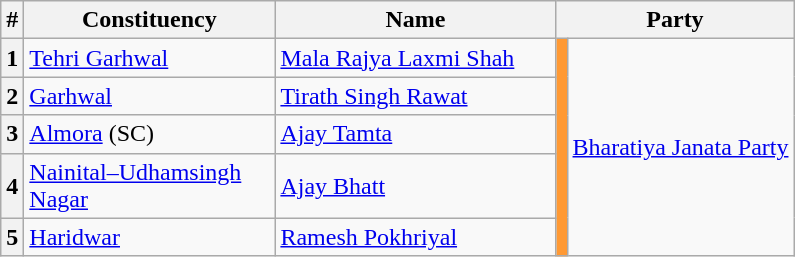<table class="wikitable sortable">
<tr>
<th>#</th>
<th style="width:160px">Constituency</th>
<th style="width:180px">Name</th>
<th colspan=2>Party</th>
</tr>
<tr>
<th>1</th>
<td><a href='#'>Tehri Garhwal</a></td>
<td><a href='#'>Mala Rajya Laxmi Shah</a></td>
<td rowspan=5 bgcolor=#FF9933></td>
<td rowspan=5><a href='#'>Bharatiya Janata Party</a></td>
</tr>
<tr>
<th>2</th>
<td><a href='#'>Garhwal</a></td>
<td><a href='#'>Tirath Singh Rawat</a></td>
</tr>
<tr>
<th>3</th>
<td><a href='#'>Almora</a> (SC)</td>
<td><a href='#'>Ajay Tamta</a></td>
</tr>
<tr>
<th>4</th>
<td><a href='#'>Nainital–Udhamsingh Nagar</a></td>
<td><a href='#'>Ajay Bhatt</a></td>
</tr>
<tr>
<th>5</th>
<td><a href='#'>Haridwar</a></td>
<td><a href='#'>Ramesh Pokhriyal</a></td>
</tr>
</table>
